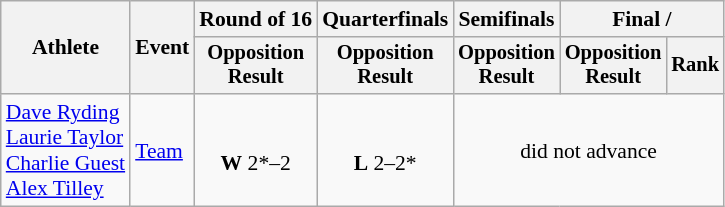<table class="wikitable" style="font-size:90%">
<tr>
<th rowspan="2">Athlete</th>
<th rowspan="2">Event</th>
<th>Round of 16</th>
<th>Quarterfinals</th>
<th>Semifinals</th>
<th colspan=2>Final / </th>
</tr>
<tr style="font-size:95%">
<th>Opposition<br>Result</th>
<th>Opposition<br>Result</th>
<th>Opposition<br>Result</th>
<th>Opposition<br>Result</th>
<th>Rank</th>
</tr>
<tr align=center>
<td align="left"><a href='#'>Dave Ryding</a><br><a href='#'>Laurie Taylor</a><br><a href='#'>Charlie Guest</a><br><a href='#'>Alex Tilley</a></td>
<td align="left"><a href='#'>Team</a></td>
<td> <br><strong>W</strong> 2*–2</td>
<td> <br><strong>L</strong> 2–2*</td>
<td colspan=3>did not advance</td>
</tr>
</table>
